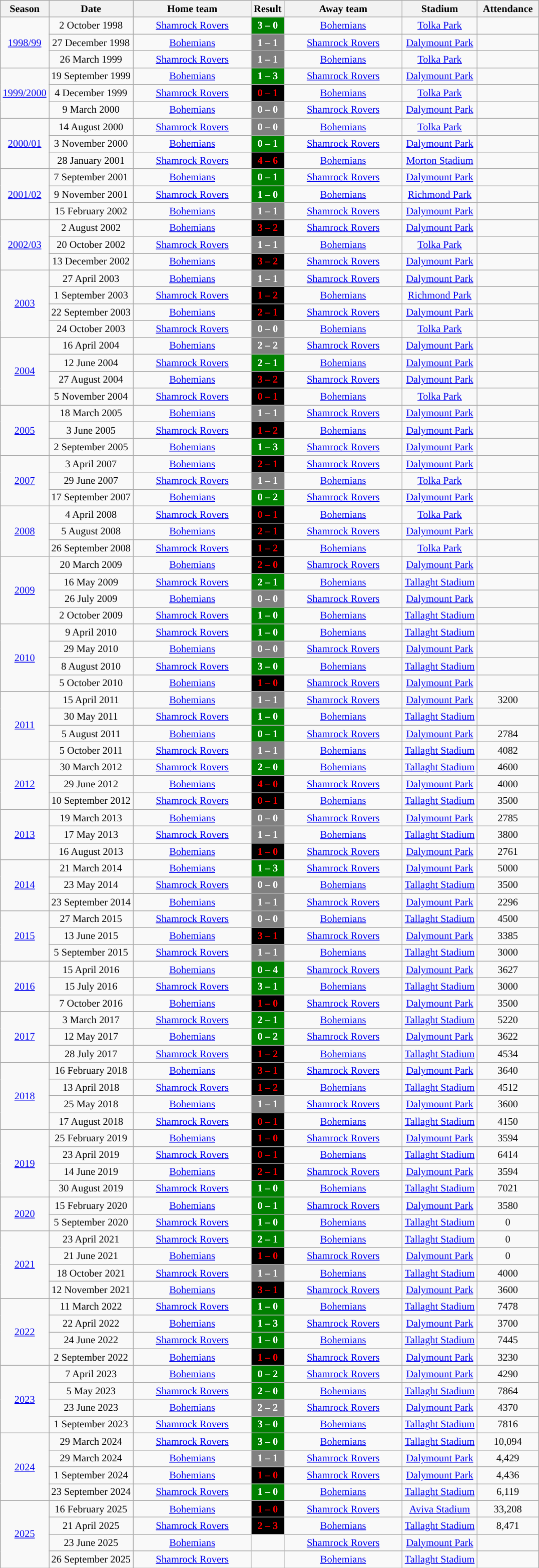<table class="wikitable sortable" style="font-size:85%; text-align: center;">
<tr>
<th>Season</th>
<th style="width:3.5">Date</th>
<th style="width:4cm;">Home team</th>
<th style="width:2.5">Result</th>
<th style="width:4cm;">Away team</th>
<th style="width:3.5">Stadium</th>
<th style="width:2cm;">Attendance</th>
</tr>
<tr>
<td rowspan="3"><a href='#'>1998/99</a></td>
<td>2 October 1998</td>
<td><a href='#'>Shamrock Rovers</a></td>
<td style="background:green;color:#FFFFFF;"><strong>3 – 0</strong></td>
<td><a href='#'>Bohemians</a></td>
<td><a href='#'>Tolka Park</a></td>
<td></td>
</tr>
<tr>
<td>27 December 1998</td>
<td><a href='#'>Bohemians</a></td>
<td style="background:#808080;color:white;"><strong>1 – 1</strong></td>
<td><a href='#'>Shamrock Rovers</a></td>
<td><a href='#'>Dalymount Park</a></td>
<td></td>
</tr>
<tr>
<td>26 March 1999</td>
<td><a href='#'>Shamrock Rovers</a></td>
<td style="background:#808080;color:white;"><strong>1 – 1</strong></td>
<td><a href='#'>Bohemians</a></td>
<td><a href='#'>Tolka Park</a></td>
<td></td>
</tr>
<tr>
<td rowspan="3"><a href='#'>1999/2000</a></td>
<td>19 September 1999</td>
<td><a href='#'>Bohemians</a></td>
<td style="background:green;color:#FFFFFF;"><strong>1 – 3</strong></td>
<td><a href='#'>Shamrock Rovers</a></td>
<td><a href='#'>Dalymount Park</a></td>
<td></td>
</tr>
<tr>
<td>4 December 1999</td>
<td><a href='#'>Shamrock Rovers</a></td>
<td style="background:black;color:red;"><strong>0 – 1</strong></td>
<td><a href='#'>Bohemians</a></td>
<td><a href='#'>Tolka Park</a></td>
<td></td>
</tr>
<tr>
<td>9 March 2000</td>
<td><a href='#'>Bohemians</a></td>
<td style="background:#808080;color:white;"><strong>0 – 0</strong></td>
<td><a href='#'>Shamrock Rovers</a></td>
<td><a href='#'>Dalymount Park</a></td>
<td></td>
</tr>
<tr>
<td rowspan="3"><a href='#'>2000/01</a></td>
<td>14 August 2000</td>
<td><a href='#'>Shamrock Rovers</a></td>
<td style="background:#808080;color:white;"><strong>0 – 0</strong></td>
<td><a href='#'>Bohemians</a></td>
<td><a href='#'>Tolka Park</a></td>
<td></td>
</tr>
<tr>
<td>3 November 2000</td>
<td><a href='#'>Bohemians</a></td>
<td style="background:green;color:#FFFFFF;"><strong>0 – 1</strong></td>
<td><a href='#'>Shamrock Rovers</a></td>
<td><a href='#'>Dalymount Park</a></td>
<td></td>
</tr>
<tr>
<td>28 January 2001</td>
<td><a href='#'>Shamrock Rovers</a></td>
<td style="background:black;color:red;"><strong>4 – 6</strong></td>
<td><a href='#'>Bohemians</a></td>
<td><a href='#'>Morton Stadium</a></td>
<td></td>
</tr>
<tr>
<td rowspan="3"><a href='#'>2001/02</a></td>
<td>7 September 2001</td>
<td><a href='#'>Bohemians</a></td>
<td style="background:green;color:#FFFFFF;"><strong>0 – 1</strong></td>
<td><a href='#'>Shamrock Rovers</a></td>
<td><a href='#'>Dalymount Park</a></td>
<td></td>
</tr>
<tr>
<td>9 November 2001</td>
<td><a href='#'>Shamrock Rovers</a></td>
<td style="background:green;color:#FFFFFF;"><strong>1 – 0</strong></td>
<td><a href='#'>Bohemians</a></td>
<td><a href='#'>Richmond Park</a></td>
<td></td>
</tr>
<tr>
<td>15 February 2002</td>
<td><a href='#'>Bohemians</a></td>
<td style="background:#808080;color:white;"><strong>1 – 1</strong></td>
<td><a href='#'>Shamrock Rovers</a></td>
<td><a href='#'>Dalymount Park</a></td>
<td></td>
</tr>
<tr>
<td rowspan="3"><a href='#'>2002/03</a></td>
<td>2 August 2002</td>
<td><a href='#'>Bohemians</a></td>
<td style="background:black;color:red;"><strong>3 – 2</strong></td>
<td><a href='#'>Shamrock Rovers</a></td>
<td><a href='#'>Dalymount Park</a></td>
<td></td>
</tr>
<tr>
<td>20 October 2002</td>
<td><a href='#'>Shamrock Rovers</a></td>
<td style="background:#808080;color:white;"><strong>1 – 1</strong></td>
<td><a href='#'>Bohemians</a></td>
<td><a href='#'>Tolka Park</a></td>
<td></td>
</tr>
<tr>
<td>13 December 2002</td>
<td><a href='#'>Bohemians</a></td>
<td style="background:black;color:red;"><strong>3 – 2</strong></td>
<td><a href='#'>Shamrock Rovers</a></td>
<td><a href='#'>Dalymount Park</a></td>
<td></td>
</tr>
<tr>
<td rowspan="4"><a href='#'>2003</a></td>
<td>27 April 2003</td>
<td><a href='#'>Bohemians</a></td>
<td style="background:#808080;color:white;"><strong>1 – 1</strong></td>
<td><a href='#'>Shamrock Rovers</a></td>
<td><a href='#'>Dalymount Park</a></td>
<td></td>
</tr>
<tr>
<td>1 September 2003</td>
<td><a href='#'>Shamrock Rovers</a></td>
<td style="background:black;color:red;"><strong>1 – 2</strong></td>
<td><a href='#'>Bohemians</a></td>
<td><a href='#'>Richmond Park</a></td>
<td></td>
</tr>
<tr>
<td>22 September 2003</td>
<td><a href='#'>Bohemians</a></td>
<td style="background:black;color:red;"><strong>2 – 1</strong></td>
<td><a href='#'>Shamrock Rovers</a></td>
<td><a href='#'>Dalymount Park</a></td>
<td></td>
</tr>
<tr>
<td>24 October 2003</td>
<td><a href='#'>Shamrock Rovers</a></td>
<td style="background:#808080;color:white;"><strong>0 – 0</strong></td>
<td><a href='#'>Bohemians</a></td>
<td><a href='#'>Tolka Park</a></td>
<td></td>
</tr>
<tr>
<td rowspan="4"><a href='#'>2004</a></td>
<td>16 April 2004</td>
<td><a href='#'>Bohemians</a></td>
<td style="background:#808080;color:white;"><strong>2 – 2</strong></td>
<td><a href='#'>Shamrock Rovers</a></td>
<td><a href='#'>Dalymount Park</a></td>
<td></td>
</tr>
<tr>
<td>12 June 2004</td>
<td><a href='#'>Shamrock Rovers</a></td>
<td style="background:green;color:#FFFFFF;"><strong>2 – 1</strong></td>
<td><a href='#'>Bohemians</a></td>
<td><a href='#'>Dalymount Park</a></td>
<td></td>
</tr>
<tr>
<td>27 August 2004</td>
<td><a href='#'>Bohemians</a></td>
<td style="background:black;color:red;"><strong>3 – 2</strong></td>
<td><a href='#'>Shamrock Rovers</a></td>
<td><a href='#'>Dalymount Park</a></td>
<td></td>
</tr>
<tr>
<td>5 November 2004</td>
<td><a href='#'>Shamrock Rovers</a></td>
<td style="background:black;color:red;"><strong>0 – 1</strong></td>
<td><a href='#'>Bohemians</a></td>
<td><a href='#'>Tolka Park</a></td>
<td></td>
</tr>
<tr>
<td rowspan="3"><a href='#'>2005</a></td>
<td>18 March 2005</td>
<td><a href='#'>Bohemians</a></td>
<td style="background:#808080;color:white;"><strong>1 – 1</strong></td>
<td><a href='#'>Shamrock Rovers</a></td>
<td><a href='#'>Dalymount Park</a></td>
<td></td>
</tr>
<tr>
<td>3 June 2005</td>
<td><a href='#'>Shamrock Rovers</a></td>
<td style="background:black;color:red;"><strong>1 – 2</strong></td>
<td><a href='#'>Bohemians</a></td>
<td><a href='#'>Dalymount Park</a></td>
<td></td>
</tr>
<tr>
<td>2 September 2005</td>
<td><a href='#'>Bohemians</a></td>
<td style="background:green;color:#FFFFFF;"><strong>1 – 3</strong></td>
<td><a href='#'>Shamrock Rovers</a></td>
<td><a href='#'>Dalymount Park</a></td>
<td></td>
</tr>
<tr>
<td rowspan="3"><a href='#'>2007</a></td>
<td>3 April 2007</td>
<td><a href='#'>Bohemians</a></td>
<td style="background:black;color:red;"><strong>2 – 1</strong></td>
<td><a href='#'>Shamrock Rovers</a></td>
<td><a href='#'>Dalymount Park</a></td>
<td></td>
</tr>
<tr>
<td>29 June 2007</td>
<td><a href='#'>Shamrock Rovers</a></td>
<td style="background:#808080;color:white;"><strong>1 – 1</strong></td>
<td><a href='#'>Bohemians</a></td>
<td><a href='#'>Tolka Park</a></td>
<td></td>
</tr>
<tr>
<td>17 September 2007</td>
<td><a href='#'>Bohemians</a></td>
<td style="background:green;color:#FFFFFF;"><strong>0 – 2</strong></td>
<td><a href='#'>Shamrock Rovers</a></td>
<td><a href='#'>Dalymount Park</a></td>
<td></td>
</tr>
<tr>
<td rowspan="3"><a href='#'>2008</a></td>
<td>4 April 2008</td>
<td><a href='#'>Shamrock Rovers</a></td>
<td style="background:black;color:red;"><strong>0 – 1</strong></td>
<td><a href='#'>Bohemians</a></td>
<td><a href='#'>Tolka Park</a></td>
<td></td>
</tr>
<tr>
<td>5 August 2008</td>
<td><a href='#'>Bohemians</a></td>
<td style="background:black;color:red;"><strong>2 – 1</strong></td>
<td><a href='#'>Shamrock Rovers</a></td>
<td><a href='#'>Dalymount Park</a></td>
<td></td>
</tr>
<tr>
<td>26 September 2008</td>
<td><a href='#'>Shamrock Rovers</a></td>
<td style="background:black;color:red;"><strong>1 – 2</strong></td>
<td><a href='#'>Bohemians</a></td>
<td><a href='#'>Tolka Park</a></td>
<td></td>
</tr>
<tr>
<td rowspan="4"><a href='#'>2009</a></td>
<td>20 March 2009</td>
<td><a href='#'>Bohemians</a></td>
<td style="background:black;color:red;"><strong>2 – 0</strong></td>
<td><a href='#'>Shamrock Rovers</a></td>
<td><a href='#'>Dalymount Park</a></td>
<td></td>
</tr>
<tr>
<td>16 May 2009</td>
<td><a href='#'>Shamrock Rovers</a></td>
<td style="background:green;color:#FFFFFF;"><strong>2 – 1</strong></td>
<td><a href='#'>Bohemians</a></td>
<td><a href='#'>Tallaght Stadium</a></td>
<td></td>
</tr>
<tr>
<td>26 July 2009</td>
<td><a href='#'>Bohemians</a></td>
<td style="background:#808080;color:white;"><strong>0 – 0</strong></td>
<td><a href='#'>Shamrock Rovers</a></td>
<td><a href='#'>Dalymount Park</a></td>
<td></td>
</tr>
<tr>
<td>2 October 2009</td>
<td><a href='#'>Shamrock Rovers</a></td>
<td style="background:green;color:#FFFFFF;"><strong>1 – 0</strong></td>
<td><a href='#'>Bohemians</a></td>
<td><a href='#'>Tallaght Stadium</a></td>
<td></td>
</tr>
<tr>
<td rowspan="4"><a href='#'>2010</a></td>
<td>9 April 2010</td>
<td><a href='#'>Shamrock Rovers</a></td>
<td style="background:green;color:#FFFFFF;"><strong>1 – 0</strong></td>
<td><a href='#'>Bohemians</a></td>
<td><a href='#'>Tallaght Stadium</a></td>
<td></td>
</tr>
<tr>
<td>29 May 2010</td>
<td><a href='#'>Bohemians</a></td>
<td style="background:#808080;color:white;"><strong>0 – 0</strong></td>
<td><a href='#'>Shamrock Rovers</a></td>
<td><a href='#'>Dalymount Park</a></td>
<td></td>
</tr>
<tr>
<td>8 August 2010</td>
<td><a href='#'>Shamrock Rovers</a></td>
<td style="background:green;color:#FFFFFF;"><strong>3 – 0</strong></td>
<td><a href='#'>Bohemians</a></td>
<td><a href='#'>Tallaght Stadium</a></td>
<td></td>
</tr>
<tr>
<td>5 October 2010</td>
<td><a href='#'>Bohemians</a></td>
<td style="background:black;color:red;"><strong>1 – 0</strong></td>
<td><a href='#'>Shamrock Rovers</a></td>
<td><a href='#'>Dalymount Park</a></td>
<td></td>
</tr>
<tr>
<td rowspan="4"><a href='#'>2011</a></td>
<td>15 April 2011</td>
<td><a href='#'>Bohemians</a></td>
<td style="background:#808080;color:white;"><strong>1 – 1</strong></td>
<td><a href='#'>Shamrock Rovers</a></td>
<td><a href='#'>Dalymount Park</a></td>
<td>3200</td>
</tr>
<tr>
<td>30 May 2011</td>
<td><a href='#'>Shamrock Rovers</a></td>
<td style="background:green;color:#FFFFFF;"><strong>1 – 0</strong></td>
<td><a href='#'>Bohemians</a></td>
<td><a href='#'>Tallaght Stadium</a></td>
<td></td>
</tr>
<tr>
<td>5 August 2011</td>
<td><a href='#'>Bohemians</a></td>
<td style="background:green;color:#FFFFFF;"><strong>0 – 1</strong></td>
<td><a href='#'>Shamrock Rovers</a></td>
<td><a href='#'>Dalymount Park</a></td>
<td>2784</td>
</tr>
<tr>
<td>5 October 2011</td>
<td><a href='#'>Shamrock Rovers</a></td>
<td style="background:#808080;color:white;"><strong>1 – 1</strong></td>
<td><a href='#'>Bohemians</a></td>
<td><a href='#'>Tallaght Stadium</a></td>
<td>4082</td>
</tr>
<tr>
<td rowspan="3"><a href='#'>2012</a></td>
<td>30 March 2012</td>
<td><a href='#'>Shamrock Rovers</a></td>
<td style="background:green;color:#FFFFFF;"><strong>2 – 0</strong></td>
<td><a href='#'>Bohemians</a></td>
<td><a href='#'>Tallaght Stadium</a></td>
<td>4600</td>
</tr>
<tr>
<td>29 June 2012</td>
<td><a href='#'>Bohemians</a></td>
<td style="background:black;color:red;"><strong>4 – 0</strong></td>
<td><a href='#'>Shamrock Rovers</a></td>
<td><a href='#'>Dalymount Park</a></td>
<td>4000</td>
</tr>
<tr>
<td>10 September 2012</td>
<td><a href='#'>Shamrock Rovers</a></td>
<td style="background:black;color:red;"><strong>0 – 1</strong></td>
<td><a href='#'>Bohemians</a></td>
<td><a href='#'>Tallaght Stadium</a></td>
<td>3500</td>
</tr>
<tr>
<td rowspan="3"><a href='#'>2013</a></td>
<td>19 March 2013</td>
<td><a href='#'>Bohemians</a></td>
<td style="background:#808080;color:white;"><strong>0 – 0</strong></td>
<td><a href='#'>Shamrock Rovers</a></td>
<td><a href='#'>Dalymount Park</a></td>
<td>2785</td>
</tr>
<tr>
<td>17 May 2013</td>
<td><a href='#'>Shamrock Rovers</a></td>
<td style="background:#808080;color:white;"><strong>1 – 1</strong></td>
<td><a href='#'>Bohemians</a></td>
<td><a href='#'>Tallaght Stadium</a></td>
<td>3800</td>
</tr>
<tr>
<td>16 August 2013</td>
<td><a href='#'>Bohemians</a></td>
<td style="background:black;color:red;"><strong>1 – 0</strong></td>
<td><a href='#'>Shamrock Rovers</a></td>
<td><a href='#'>Dalymount Park</a></td>
<td>2761</td>
</tr>
<tr>
<td rowspan="3"><a href='#'>2014</a></td>
<td>21 March 2014</td>
<td><a href='#'>Bohemians</a></td>
<td style="background:green;color:#FFFFFF;"><strong>1 – 3</strong></td>
<td><a href='#'>Shamrock Rovers</a></td>
<td><a href='#'>Dalymount Park</a></td>
<td>5000</td>
</tr>
<tr>
<td>23 May 2014</td>
<td><a href='#'>Shamrock Rovers</a></td>
<td style="background:#808080;color:white;"><strong>0 – 0</strong></td>
<td><a href='#'>Bohemians</a></td>
<td><a href='#'>Tallaght Stadium</a></td>
<td>3500</td>
</tr>
<tr>
<td>23 September 2014</td>
<td><a href='#'>Bohemians</a></td>
<td style="background:#808080;color:white;"><strong>1 – 1</strong></td>
<td><a href='#'>Shamrock Rovers</a></td>
<td><a href='#'>Dalymount Park</a></td>
<td>2296</td>
</tr>
<tr>
<td rowspan="3"><a href='#'>2015</a></td>
<td>27 March 2015</td>
<td><a href='#'>Shamrock Rovers</a></td>
<td style="background:#808080;color:white;"><strong>0 – 0</strong></td>
<td><a href='#'>Bohemians</a></td>
<td><a href='#'>Tallaght Stadium</a></td>
<td>4500</td>
</tr>
<tr>
<td>13 June 2015</td>
<td><a href='#'>Bohemians</a></td>
<td style="background:black;color:red;"><strong>3 – 1</strong></td>
<td><a href='#'>Shamrock Rovers</a></td>
<td><a href='#'>Dalymount Park</a></td>
<td>3385</td>
</tr>
<tr>
<td>5 September 2015</td>
<td><a href='#'>Shamrock Rovers</a></td>
<td style="background:#808080;color:white;"><strong>1 – 1</strong></td>
<td><a href='#'>Bohemians</a></td>
<td><a href='#'>Tallaght Stadium</a></td>
<td>3000</td>
</tr>
<tr>
<td rowspan="3"><a href='#'>2016</a></td>
<td>15 April 2016</td>
<td><a href='#'>Bohemians</a></td>
<td style="background:green;color:#FFFFFF;"><strong>0 – 4</strong></td>
<td><a href='#'>Shamrock Rovers</a></td>
<td><a href='#'>Dalymount Park</a></td>
<td>3627</td>
</tr>
<tr>
<td>15 July 2016</td>
<td><a href='#'>Shamrock Rovers</a></td>
<td style="background:green;color:#FFFFFF;"><strong>3 – 1</strong></td>
<td><a href='#'>Bohemians</a></td>
<td><a href='#'>Tallaght Stadium</a></td>
<td>3000</td>
</tr>
<tr>
<td>7 October 2016</td>
<td><a href='#'>Bohemians</a></td>
<td style="background:black;color:red;"><strong>1 – 0</strong></td>
<td><a href='#'>Shamrock Rovers</a></td>
<td><a href='#'>Dalymount Park</a></td>
<td>3500</td>
</tr>
<tr>
<td rowspan="3"><a href='#'>2017</a></td>
<td>3 March 2017</td>
<td><a href='#'>Shamrock Rovers</a></td>
<td style="background:green;color:#FFFFFF;"><strong>2 – 1</strong></td>
<td><a href='#'>Bohemians</a></td>
<td><a href='#'>Tallaght Stadium</a></td>
<td>5220</td>
</tr>
<tr>
<td>12 May 2017</td>
<td><a href='#'>Bohemians</a></td>
<td style="background:green;color:#FFFFFF;"><strong>0 – 2</strong></td>
<td><a href='#'>Shamrock Rovers</a></td>
<td><a href='#'>Dalymount Park</a></td>
<td>3622</td>
</tr>
<tr>
<td>28 July 2017</td>
<td><a href='#'>Shamrock Rovers</a></td>
<td style="background:black;color:red;"><strong>1 – 2</strong></td>
<td><a href='#'>Bohemians</a></td>
<td><a href='#'>Tallaght Stadium</a></td>
<td>4534</td>
</tr>
<tr>
<td rowspan="4"><a href='#'>2018</a></td>
<td>16 February 2018</td>
<td><a href='#'>Bohemians</a></td>
<td style="background:black;color:red;"><strong>3 – 1</strong></td>
<td><a href='#'>Shamrock Rovers</a></td>
<td><a href='#'>Dalymount Park</a></td>
<td>3640</td>
</tr>
<tr>
<td>13 April 2018</td>
<td><a href='#'>Shamrock Rovers</a></td>
<td style="background:black;color:red;"><strong>1 – 2</strong></td>
<td><a href='#'>Bohemians</a></td>
<td><a href='#'>Tallaght Stadium</a></td>
<td>4512</td>
</tr>
<tr>
<td>25 May 2018</td>
<td><a href='#'>Bohemians</a></td>
<td style="background:#808080;color:white;"><strong>1 – 1</strong></td>
<td><a href='#'>Shamrock Rovers</a></td>
<td><a href='#'>Dalymount Park</a></td>
<td>3600</td>
</tr>
<tr>
<td>17 August 2018</td>
<td><a href='#'>Shamrock Rovers</a></td>
<td style="background:black;color:red;"><strong>0 – 1</strong></td>
<td><a href='#'>Bohemians</a></td>
<td><a href='#'>Tallaght Stadium</a></td>
<td>4150</td>
</tr>
<tr>
<td rowspan="4"><a href='#'>2019</a></td>
<td>25 February 2019</td>
<td><a href='#'>Bohemians</a></td>
<td style="background:black;color:red;"><strong>1 – 0</strong></td>
<td><a href='#'>Shamrock Rovers</a></td>
<td><a href='#'>Dalymount Park</a></td>
<td>3594</td>
</tr>
<tr>
<td>23 April 2019</td>
<td><a href='#'>Shamrock Rovers</a></td>
<td style="background:black;color:red;"><strong>0 – 1</strong></td>
<td><a href='#'>Bohemians</a></td>
<td><a href='#'>Tallaght Stadium</a></td>
<td>6414</td>
</tr>
<tr>
<td>14 June 2019</td>
<td><a href='#'>Bohemians</a></td>
<td style="background:black;color:red;"><strong>2 – 1</strong></td>
<td><a href='#'>Shamrock Rovers</a></td>
<td><a href='#'>Dalymount Park</a></td>
<td>3594</td>
</tr>
<tr>
<td>30 August 2019</td>
<td><a href='#'>Shamrock Rovers</a></td>
<td style="background:green;color:#FFFFFF;"><strong>1 – 0</strong></td>
<td><a href='#'>Bohemians</a></td>
<td><a href='#'>Tallaght Stadium</a></td>
<td>7021</td>
</tr>
<tr>
<td rowspan="2"><a href='#'>2020</a></td>
<td>15 February 2020</td>
<td><a href='#'>Bohemians</a></td>
<td style="background:green;color:#FFFFFF;"><strong>0 – 1</strong></td>
<td><a href='#'>Shamrock Rovers</a></td>
<td><a href='#'>Dalymount Park</a></td>
<td>3580</td>
</tr>
<tr>
<td>5 September 2020</td>
<td><a href='#'>Shamrock Rovers</a></td>
<td style="background:green;color:#FFFFFF;"><strong>1 – 0</strong></td>
<td><a href='#'>Bohemians</a></td>
<td><a href='#'>Tallaght Stadium</a></td>
<td>0</td>
</tr>
<tr>
<td rowspan="4"><a href='#'>2021</a></td>
<td>23 April 2021</td>
<td><a href='#'>Shamrock Rovers</a></td>
<td style="background:green;color:#FFFFFF;"><strong>2 – 1</strong></td>
<td><a href='#'>Bohemians</a></td>
<td><a href='#'>Tallaght Stadium</a></td>
<td>0</td>
</tr>
<tr>
<td>21 June 2021</td>
<td><a href='#'>Bohemians</a></td>
<td style="background:black;color:red;"><strong>1 – 0</strong></td>
<td><a href='#'>Shamrock Rovers</a></td>
<td><a href='#'>Dalymount Park</a></td>
<td>0</td>
</tr>
<tr>
<td>18 October 2021</td>
<td><a href='#'>Shamrock Rovers</a></td>
<td style="background:#808080;color:white;"><strong>1 – 1</strong></td>
<td><a href='#'>Bohemians</a></td>
<td><a href='#'>Tallaght Stadium</a></td>
<td>4000</td>
</tr>
<tr>
<td>12 November 2021</td>
<td><a href='#'>Bohemians</a></td>
<td style="background:black;color:red;"><strong>3 – 1</strong></td>
<td><a href='#'>Shamrock Rovers</a></td>
<td><a href='#'>Dalymount Park</a></td>
<td>3600</td>
</tr>
<tr>
<td rowspan="4"><a href='#'>2022</a></td>
<td>11 March 2022</td>
<td><a href='#'>Shamrock Rovers</a></td>
<td style="background:green;color:#FFFFFF;"><strong>1 – 0</strong></td>
<td><a href='#'>Bohemians</a></td>
<td><a href='#'>Tallaght Stadium</a></td>
<td>7478</td>
</tr>
<tr>
<td>22 April 2022</td>
<td><a href='#'>Bohemians</a></td>
<td style="background:green;color:white;"><strong>1 – 3</strong></td>
<td><a href='#'>Shamrock Rovers</a></td>
<td><a href='#'>Dalymount Park</a></td>
<td>3700</td>
</tr>
<tr>
<td>24 June 2022</td>
<td><a href='#'>Shamrock Rovers</a></td>
<td style="background:green;color:white"><strong>1 – 0</strong></td>
<td><a href='#'>Bohemians</a></td>
<td><a href='#'>Tallaght Stadium</a></td>
<td>7445</td>
</tr>
<tr>
<td>2 September 2022</td>
<td><a href='#'>Bohemians</a></td>
<td style="background:black;color:red;"><strong>1 – 0</strong></td>
<td><a href='#'>Shamrock Rovers</a></td>
<td><a href='#'>Dalymount Park</a></td>
<td>3230</td>
</tr>
<tr>
<td rowspan="4"><a href='#'>2023</a></td>
<td>7 April 2023</td>
<td><a href='#'>Bohemians</a></td>
<td style="background:green;color:white;"><strong>0 – 2</strong></td>
<td><a href='#'>Shamrock Rovers</a></td>
<td><a href='#'>Dalymount Park</a></td>
<td>4290</td>
</tr>
<tr>
<td>5 May 2023</td>
<td><a href='#'>Shamrock Rovers</a></td>
<td style="background:green;color:white"><strong>2 – 0</strong></td>
<td><a href='#'>Bohemians</a></td>
<td><a href='#'>Tallaght Stadium</a></td>
<td>7864</td>
</tr>
<tr>
<td>23 June 2023</td>
<td><a href='#'>Bohemians</a></td>
<td style="background:#808080;color:white;"><strong>2 – 2</strong></td>
<td><a href='#'>Shamrock Rovers</a></td>
<td><a href='#'>Dalymount Park</a></td>
<td>4370</td>
</tr>
<tr>
<td>1 September 2023</td>
<td><a href='#'>Shamrock Rovers</a></td>
<td style="background:green;white;color:white"><strong>3 – 0</strong></td>
<td><a href='#'>Bohemians</a></td>
<td><a href='#'>Tallaght Stadium</a></td>
<td>7816</td>
</tr>
<tr>
<td rowspan="4"><a href='#'>2024</a></td>
<td>29 March 2024</td>
<td><a href='#'>Shamrock Rovers</a></td>
<td style="background:green;white;color:white"><strong>3 – 0</strong></td>
<td><a href='#'>Bohemians</a></td>
<td><a href='#'>Tallaght Stadium</a></td>
<td>10,094</td>
</tr>
<tr>
<td>29 March 2024</td>
<td><a href='#'>Bohemians</a></td>
<td style="background:#808080;color:white;"><strong>1 – 1</strong></td>
<td><a href='#'>Shamrock Rovers</a></td>
<td><a href='#'>Dalymount Park</a></td>
<td>4,429</td>
</tr>
<tr>
<td>1 September 2024</td>
<td><a href='#'>Bohemians</a></td>
<td style="background:black;color:red;"><strong>1 – 0</strong></td>
<td><a href='#'>Shamrock Rovers</a></td>
<td><a href='#'>Dalymount Park</a></td>
<td>4,436</td>
</tr>
<tr>
<td>23 September 2024</td>
<td><a href='#'>Shamrock Rovers</a></td>
<td style="background:green;white;color:white"><strong>1 – 0</strong></td>
<td><a href='#'>Bohemians</a></td>
<td><a href='#'>Tallaght Stadium</a></td>
<td>6,119</td>
</tr>
<tr>
<td rowspan="4"><a href='#'>2025</a></td>
<td>16 February 2025</td>
<td><a href='#'>Bohemians</a></td>
<td style="background:black;color:red;"><strong>1 – 0</strong></td>
<td><a href='#'>Shamrock Rovers</a></td>
<td><a href='#'>Aviva Stadium</a></td>
<td>33,208</td>
</tr>
<tr>
<td>21 April 2025</td>
<td><a href='#'>Shamrock Rovers</a></td>
<td style="background:black;color:red;"><strong>2 – 3</strong></td>
<td><a href='#'>Bohemians</a></td>
<td><a href='#'>Tallaght Stadium</a></td>
<td>8,471</td>
</tr>
<tr>
<td>23 June 2025</td>
<td><a href='#'>Bohemians</a></td>
<td></td>
<td><a href='#'>Shamrock Rovers</a></td>
<td><a href='#'>Dalymount Park</a></td>
<td></td>
</tr>
<tr>
<td>26 September 2025</td>
<td><a href='#'>Shamrock Rovers</a></td>
<td></td>
<td><a href='#'>Bohemians</a></td>
<td><a href='#'>Tallaght Stadium</a></td>
<td></td>
</tr>
</table>
